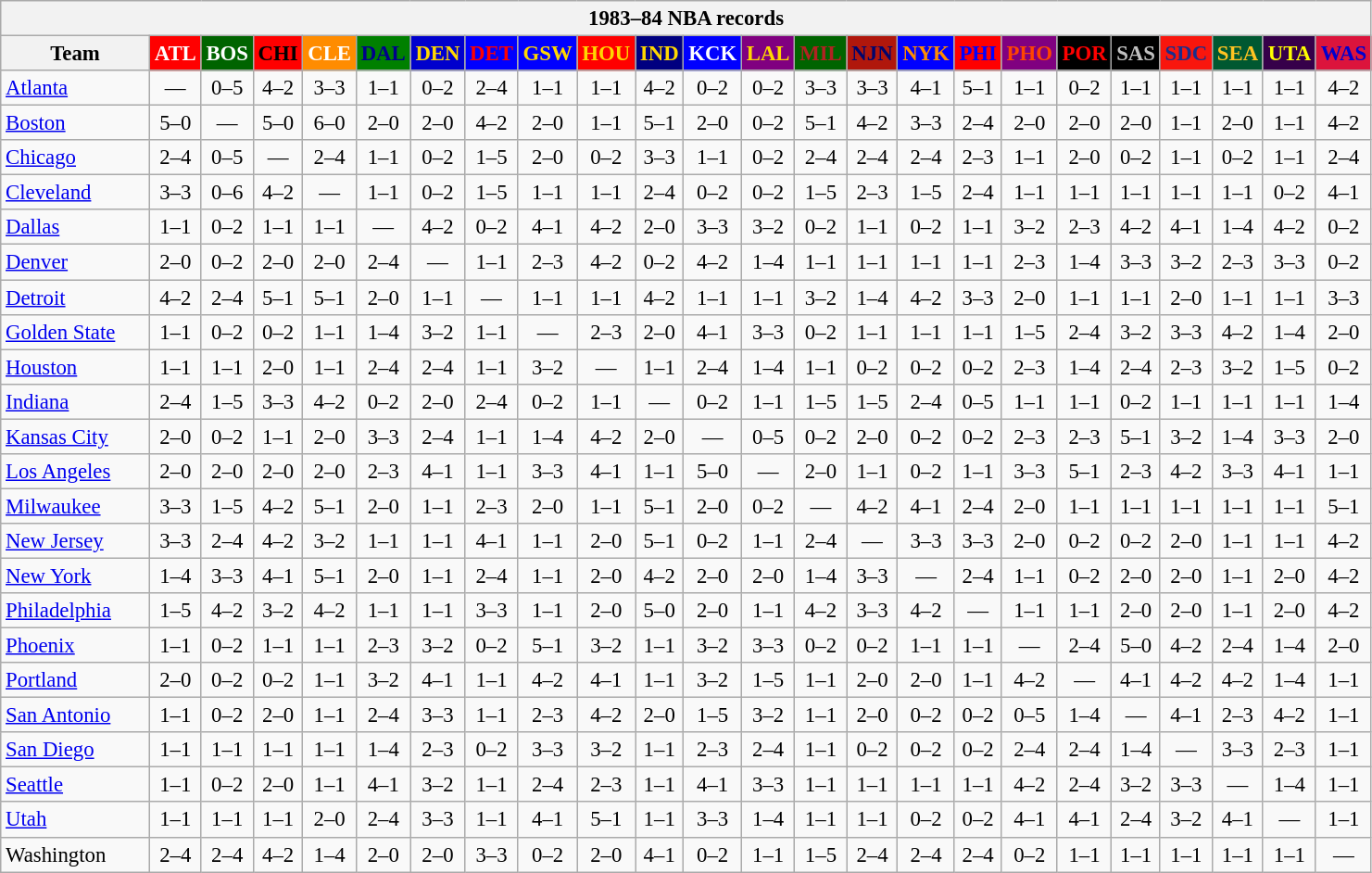<table class="wikitable" style="font-size:95%; text-align:center;">
<tr>
<th colspan=24>1983–84 NBA records</th>
</tr>
<tr>
<th width=100>Team</th>
<th style="background:#FF0000;color:#FFFFFF;width=35">ATL</th>
<th style="background:#006400;color:#FFFFFF;width=35">BOS</th>
<th style="background:#FF0000;color:#000000;width=35">CHI</th>
<th style="background:#FF8C00;color:#FFFFFF;width=35">CLE</th>
<th style="background:#008000;color:#00008B;width=35">DAL</th>
<th style="background:#0000CD;color:#FFD700;width=35">DEN</th>
<th style="background:#0000FF;color:#FF0000;width=35">DET</th>
<th style="background:#0000FF;color:#FFD700;width=35">GSW</th>
<th style="background:#FF0000;color:#FFD700;width=35">HOU</th>
<th style="background:#000080;color:#FFD700;width=35">IND</th>
<th style="background:#0000FF;color:#FFFFFF;width=35">KCK</th>
<th style="background:#800080;color:#FFD700;width=35">LAL</th>
<th style="background:#006400;color:#B22222;width=35">MIL</th>
<th style="background:#B0170C;color:#00056D;width=35">NJN</th>
<th style="background:#0000FF;color:#FF8C00;width=35">NYK</th>
<th style="background:#FF0000;color:#0000FF;width=35">PHI</th>
<th style="background:#800080;color:#FF4500;width=35">PHO</th>
<th style="background:#000000;color:#FF0000;width=35">POR</th>
<th style="background:#000000;color:#C0C0C0;width=35">SAS</th>
<th style="background:#F9160D;color:#1A2E8B;width=35">SDC</th>
<th style="background:#005831;color:#FFC322;width=35">SEA</th>
<th style="background:#36004A;color:#FFFF00;width=35">UTA</th>
<th style="background:#DC143C;color:#0000CD;width=35">WAS</th>
</tr>
<tr>
<td style="text-align:left;"><a href='#'>Atlanta</a></td>
<td>—</td>
<td>0–5</td>
<td>4–2</td>
<td>3–3</td>
<td>1–1</td>
<td>0–2</td>
<td>2–4</td>
<td>1–1</td>
<td>1–1</td>
<td>4–2</td>
<td>0–2</td>
<td>0–2</td>
<td>3–3</td>
<td>3–3</td>
<td>4–1</td>
<td>5–1</td>
<td>1–1</td>
<td>0–2</td>
<td>1–1</td>
<td>1–1</td>
<td>1–1</td>
<td>1–1</td>
<td>4–2</td>
</tr>
<tr>
<td style="text-align:left;"><a href='#'>Boston</a></td>
<td>5–0</td>
<td>—</td>
<td>5–0</td>
<td>6–0</td>
<td>2–0</td>
<td>2–0</td>
<td>4–2</td>
<td>2–0</td>
<td>1–1</td>
<td>5–1</td>
<td>2–0</td>
<td>0–2</td>
<td>5–1</td>
<td>4–2</td>
<td>3–3</td>
<td>2–4</td>
<td>2–0</td>
<td>2–0</td>
<td>2–0</td>
<td>1–1</td>
<td>2–0</td>
<td>1–1</td>
<td>4–2</td>
</tr>
<tr>
<td style="text-align:left;"><a href='#'>Chicago</a></td>
<td>2–4</td>
<td>0–5</td>
<td>—</td>
<td>2–4</td>
<td>1–1</td>
<td>0–2</td>
<td>1–5</td>
<td>2–0</td>
<td>0–2</td>
<td>3–3</td>
<td>1–1</td>
<td>0–2</td>
<td>2–4</td>
<td>2–4</td>
<td>2–4</td>
<td>2–3</td>
<td>1–1</td>
<td>2–0</td>
<td>0–2</td>
<td>1–1</td>
<td>0–2</td>
<td>1–1</td>
<td>2–4</td>
</tr>
<tr>
<td style="text-align:left;"><a href='#'>Cleveland</a></td>
<td>3–3</td>
<td>0–6</td>
<td>4–2</td>
<td>—</td>
<td>1–1</td>
<td>0–2</td>
<td>1–5</td>
<td>1–1</td>
<td>1–1</td>
<td>2–4</td>
<td>0–2</td>
<td>0–2</td>
<td>1–5</td>
<td>2–3</td>
<td>1–5</td>
<td>2–4</td>
<td>1–1</td>
<td>1–1</td>
<td>1–1</td>
<td>1–1</td>
<td>1–1</td>
<td>0–2</td>
<td>4–1</td>
</tr>
<tr>
<td style="text-align:left;"><a href='#'>Dallas</a></td>
<td>1–1</td>
<td>0–2</td>
<td>1–1</td>
<td>1–1</td>
<td>—</td>
<td>4–2</td>
<td>0–2</td>
<td>4–1</td>
<td>4–2</td>
<td>2–0</td>
<td>3–3</td>
<td>3–2</td>
<td>0–2</td>
<td>1–1</td>
<td>0–2</td>
<td>1–1</td>
<td>3–2</td>
<td>2–3</td>
<td>4–2</td>
<td>4–1</td>
<td>1–4</td>
<td>4–2</td>
<td>0–2</td>
</tr>
<tr>
<td style="text-align:left;"><a href='#'>Denver</a></td>
<td>2–0</td>
<td>0–2</td>
<td>2–0</td>
<td>2–0</td>
<td>2–4</td>
<td>—</td>
<td>1–1</td>
<td>2–3</td>
<td>4–2</td>
<td>0–2</td>
<td>4–2</td>
<td>1–4</td>
<td>1–1</td>
<td>1–1</td>
<td>1–1</td>
<td>1–1</td>
<td>2–3</td>
<td>1–4</td>
<td>3–3</td>
<td>3–2</td>
<td>2–3</td>
<td>3–3</td>
<td>0–2</td>
</tr>
<tr>
<td style="text-align:left;"><a href='#'>Detroit</a></td>
<td>4–2</td>
<td>2–4</td>
<td>5–1</td>
<td>5–1</td>
<td>2–0</td>
<td>1–1</td>
<td>—</td>
<td>1–1</td>
<td>1–1</td>
<td>4–2</td>
<td>1–1</td>
<td>1–1</td>
<td>3–2</td>
<td>1–4</td>
<td>4–2</td>
<td>3–3</td>
<td>2–0</td>
<td>1–1</td>
<td>1–1</td>
<td>2–0</td>
<td>1–1</td>
<td>1–1</td>
<td>3–3</td>
</tr>
<tr>
<td style="text-align:left;"><a href='#'>Golden State</a></td>
<td>1–1</td>
<td>0–2</td>
<td>0–2</td>
<td>1–1</td>
<td>1–4</td>
<td>3–2</td>
<td>1–1</td>
<td>—</td>
<td>2–3</td>
<td>2–0</td>
<td>4–1</td>
<td>3–3</td>
<td>0–2</td>
<td>1–1</td>
<td>1–1</td>
<td>1–1</td>
<td>1–5</td>
<td>2–4</td>
<td>3–2</td>
<td>3–3</td>
<td>4–2</td>
<td>1–4</td>
<td>2–0</td>
</tr>
<tr>
<td style="text-align:left;"><a href='#'>Houston</a></td>
<td>1–1</td>
<td>1–1</td>
<td>2–0</td>
<td>1–1</td>
<td>2–4</td>
<td>2–4</td>
<td>1–1</td>
<td>3–2</td>
<td>—</td>
<td>1–1</td>
<td>2–4</td>
<td>1–4</td>
<td>1–1</td>
<td>0–2</td>
<td>0–2</td>
<td>0–2</td>
<td>2–3</td>
<td>1–4</td>
<td>2–4</td>
<td>2–3</td>
<td>3–2</td>
<td>1–5</td>
<td>0–2</td>
</tr>
<tr>
<td style="text-align:left;"><a href='#'>Indiana</a></td>
<td>2–4</td>
<td>1–5</td>
<td>3–3</td>
<td>4–2</td>
<td>0–2</td>
<td>2–0</td>
<td>2–4</td>
<td>0–2</td>
<td>1–1</td>
<td>—</td>
<td>0–2</td>
<td>1–1</td>
<td>1–5</td>
<td>1–5</td>
<td>2–4</td>
<td>0–5</td>
<td>1–1</td>
<td>1–1</td>
<td>0–2</td>
<td>1–1</td>
<td>1–1</td>
<td>1–1</td>
<td>1–4</td>
</tr>
<tr>
<td style="text-align:left;"><a href='#'>Kansas City</a></td>
<td>2–0</td>
<td>0–2</td>
<td>1–1</td>
<td>2–0</td>
<td>3–3</td>
<td>2–4</td>
<td>1–1</td>
<td>1–4</td>
<td>4–2</td>
<td>2–0</td>
<td>—</td>
<td>0–5</td>
<td>0–2</td>
<td>2–0</td>
<td>0–2</td>
<td>0–2</td>
<td>2–3</td>
<td>2–3</td>
<td>5–1</td>
<td>3–2</td>
<td>1–4</td>
<td>3–3</td>
<td>2–0</td>
</tr>
<tr>
<td style="text-align:left;"><a href='#'>Los Angeles</a></td>
<td>2–0</td>
<td>2–0</td>
<td>2–0</td>
<td>2–0</td>
<td>2–3</td>
<td>4–1</td>
<td>1–1</td>
<td>3–3</td>
<td>4–1</td>
<td>1–1</td>
<td>5–0</td>
<td>—</td>
<td>2–0</td>
<td>1–1</td>
<td>0–2</td>
<td>1–1</td>
<td>3–3</td>
<td>5–1</td>
<td>2–3</td>
<td>4–2</td>
<td>3–3</td>
<td>4–1</td>
<td>1–1</td>
</tr>
<tr>
<td style="text-align:left;"><a href='#'>Milwaukee</a></td>
<td>3–3</td>
<td>1–5</td>
<td>4–2</td>
<td>5–1</td>
<td>2–0</td>
<td>1–1</td>
<td>2–3</td>
<td>2–0</td>
<td>1–1</td>
<td>5–1</td>
<td>2–0</td>
<td>0–2</td>
<td>—</td>
<td>4–2</td>
<td>4–1</td>
<td>2–4</td>
<td>2–0</td>
<td>1–1</td>
<td>1–1</td>
<td>1–1</td>
<td>1–1</td>
<td>1–1</td>
<td>5–1</td>
</tr>
<tr>
<td style="text-align:left;"><a href='#'>New Jersey</a></td>
<td>3–3</td>
<td>2–4</td>
<td>4–2</td>
<td>3–2</td>
<td>1–1</td>
<td>1–1</td>
<td>4–1</td>
<td>1–1</td>
<td>2–0</td>
<td>5–1</td>
<td>0–2</td>
<td>1–1</td>
<td>2–4</td>
<td>—</td>
<td>3–3</td>
<td>3–3</td>
<td>2–0</td>
<td>0–2</td>
<td>0–2</td>
<td>2–0</td>
<td>1–1</td>
<td>1–1</td>
<td>4–2</td>
</tr>
<tr>
<td style="text-align:left;"><a href='#'>New York</a></td>
<td>1–4</td>
<td>3–3</td>
<td>4–1</td>
<td>5–1</td>
<td>2–0</td>
<td>1–1</td>
<td>2–4</td>
<td>1–1</td>
<td>2–0</td>
<td>4–2</td>
<td>2–0</td>
<td>2–0</td>
<td>1–4</td>
<td>3–3</td>
<td>—</td>
<td>2–4</td>
<td>1–1</td>
<td>0–2</td>
<td>2–0</td>
<td>2–0</td>
<td>1–1</td>
<td>2–0</td>
<td>4–2</td>
</tr>
<tr>
<td style="text-align:left;"><a href='#'>Philadelphia</a></td>
<td>1–5</td>
<td>4–2</td>
<td>3–2</td>
<td>4–2</td>
<td>1–1</td>
<td>1–1</td>
<td>3–3</td>
<td>1–1</td>
<td>2–0</td>
<td>5–0</td>
<td>2–0</td>
<td>1–1</td>
<td>4–2</td>
<td>3–3</td>
<td>4–2</td>
<td>—</td>
<td>1–1</td>
<td>1–1</td>
<td>2–0</td>
<td>2–0</td>
<td>1–1</td>
<td>2–0</td>
<td>4–2</td>
</tr>
<tr>
<td style="text-align:left;"><a href='#'>Phoenix</a></td>
<td>1–1</td>
<td>0–2</td>
<td>1–1</td>
<td>1–1</td>
<td>2–3</td>
<td>3–2</td>
<td>0–2</td>
<td>5–1</td>
<td>3–2</td>
<td>1–1</td>
<td>3–2</td>
<td>3–3</td>
<td>0–2</td>
<td>0–2</td>
<td>1–1</td>
<td>1–1</td>
<td>—</td>
<td>2–4</td>
<td>5–0</td>
<td>4–2</td>
<td>2–4</td>
<td>1–4</td>
<td>2–0</td>
</tr>
<tr>
<td style="text-align:left;"><a href='#'>Portland</a></td>
<td>2–0</td>
<td>0–2</td>
<td>0–2</td>
<td>1–1</td>
<td>3–2</td>
<td>4–1</td>
<td>1–1</td>
<td>4–2</td>
<td>4–1</td>
<td>1–1</td>
<td>3–2</td>
<td>1–5</td>
<td>1–1</td>
<td>2–0</td>
<td>2–0</td>
<td>1–1</td>
<td>4–2</td>
<td>—</td>
<td>4–1</td>
<td>4–2</td>
<td>4–2</td>
<td>1–4</td>
<td>1–1</td>
</tr>
<tr>
<td style="text-align:left;"><a href='#'>San Antonio</a></td>
<td>1–1</td>
<td>0–2</td>
<td>2–0</td>
<td>1–1</td>
<td>2–4</td>
<td>3–3</td>
<td>1–1</td>
<td>2–3</td>
<td>4–2</td>
<td>2–0</td>
<td>1–5</td>
<td>3–2</td>
<td>1–1</td>
<td>2–0</td>
<td>0–2</td>
<td>0–2</td>
<td>0–5</td>
<td>1–4</td>
<td>—</td>
<td>4–1</td>
<td>2–3</td>
<td>4–2</td>
<td>1–1</td>
</tr>
<tr>
<td style="text-align:left;"><a href='#'>San Diego</a></td>
<td>1–1</td>
<td>1–1</td>
<td>1–1</td>
<td>1–1</td>
<td>1–4</td>
<td>2–3</td>
<td>0–2</td>
<td>3–3</td>
<td>3–2</td>
<td>1–1</td>
<td>2–3</td>
<td>2–4</td>
<td>1–1</td>
<td>0–2</td>
<td>0–2</td>
<td>0–2</td>
<td>2–4</td>
<td>2–4</td>
<td>1–4</td>
<td>—</td>
<td>3–3</td>
<td>2–3</td>
<td>1–1</td>
</tr>
<tr>
<td style="text-align:left;"><a href='#'>Seattle</a></td>
<td>1–1</td>
<td>0–2</td>
<td>2–0</td>
<td>1–1</td>
<td>4–1</td>
<td>3–2</td>
<td>1–1</td>
<td>2–4</td>
<td>2–3</td>
<td>1–1</td>
<td>4–1</td>
<td>3–3</td>
<td>1–1</td>
<td>1–1</td>
<td>1–1</td>
<td>1–1</td>
<td>4–2</td>
<td>2–4</td>
<td>3–2</td>
<td>3–3</td>
<td>—</td>
<td>1–4</td>
<td>1–1</td>
</tr>
<tr>
<td style="text-align:left;"><a href='#'>Utah</a></td>
<td>1–1</td>
<td>1–1</td>
<td>1–1</td>
<td>2–0</td>
<td>2–4</td>
<td>3–3</td>
<td>1–1</td>
<td>4–1</td>
<td>5–1</td>
<td>1–1</td>
<td>3–3</td>
<td>1–4</td>
<td>1–1</td>
<td>1–1</td>
<td>0–2</td>
<td>0–2</td>
<td>4–1</td>
<td>4–1</td>
<td>2–4</td>
<td>3–2</td>
<td>4–1</td>
<td>—</td>
<td>1–1</td>
</tr>
<tr>
<td style="text-align:left;">Washington</td>
<td>2–4</td>
<td>2–4</td>
<td>4–2</td>
<td>1–4</td>
<td>2–0</td>
<td>2–0</td>
<td>3–3</td>
<td>0–2</td>
<td>2–0</td>
<td>4–1</td>
<td>0–2</td>
<td>1–1</td>
<td>1–5</td>
<td>2–4</td>
<td>2–4</td>
<td>2–4</td>
<td>0–2</td>
<td>1–1</td>
<td>1–1</td>
<td>1–1</td>
<td>1–1</td>
<td>1–1</td>
<td>—</td>
</tr>
</table>
